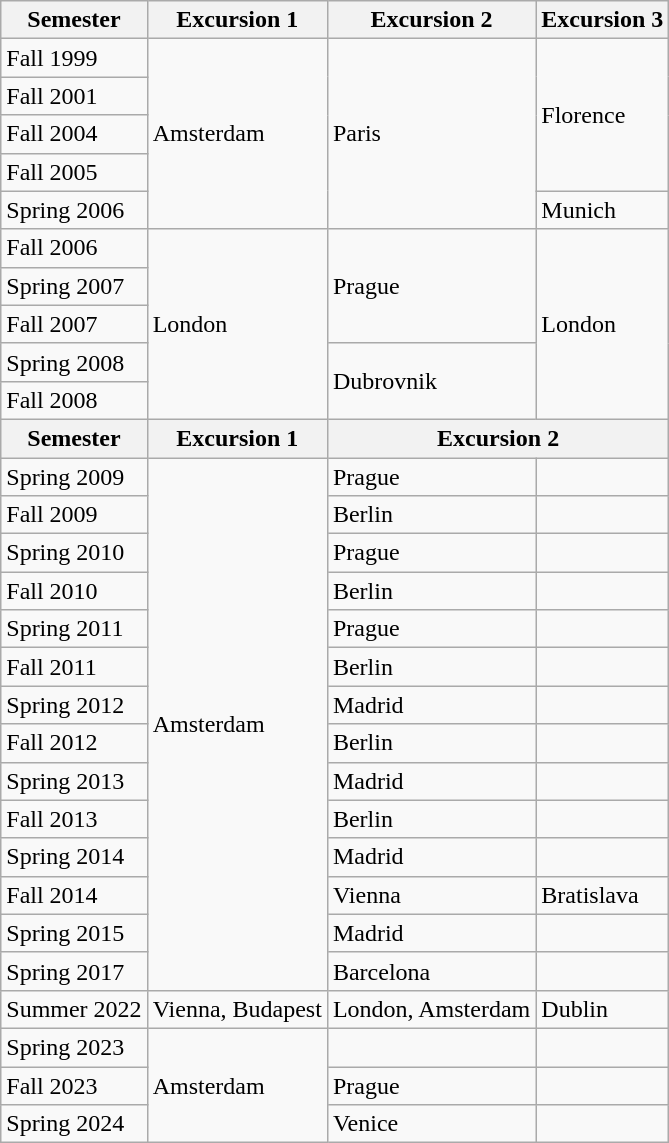<table class="wikitable">
<tr>
<th>Semester</th>
<th>Excursion 1</th>
<th>Excursion 2</th>
<th>Excursion 3</th>
</tr>
<tr>
<td>Fall 1999</td>
<td rowspan=5>Amsterdam</td>
<td rowspan="5">Paris</td>
<td rowspan=4>Florence</td>
</tr>
<tr>
<td>Fall 2001</td>
</tr>
<tr>
<td>Fall 2004</td>
</tr>
<tr>
<td>Fall 2005</td>
</tr>
<tr>
<td>Spring 2006</td>
<td>Munich</td>
</tr>
<tr>
<td>Fall 2006</td>
<td rowspan=5>London</td>
<td rowspan="3">Prague</td>
<td rowspan=5>London</td>
</tr>
<tr>
<td>Spring 2007</td>
</tr>
<tr>
<td>Fall 2007</td>
</tr>
<tr>
<td>Spring 2008</td>
<td rowspan="2">Dubrovnik</td>
</tr>
<tr>
<td>Fall 2008</td>
</tr>
<tr>
<th>Semester</th>
<th>Excursion 1</th>
<th colspan="2">Excursion 2</th>
</tr>
<tr>
<td>Spring 2009</td>
<td rowspan="14">Amsterdam</td>
<td>Prague</td>
<td></td>
</tr>
<tr>
<td>Fall 2009</td>
<td>Berlin</td>
<td></td>
</tr>
<tr>
<td>Spring 2010</td>
<td>Prague</td>
<td></td>
</tr>
<tr>
<td>Fall 2010</td>
<td>Berlin</td>
<td></td>
</tr>
<tr>
<td>Spring 2011</td>
<td>Prague</td>
<td></td>
</tr>
<tr>
<td>Fall 2011</td>
<td>Berlin</td>
<td></td>
</tr>
<tr>
<td>Spring 2012</td>
<td>Madrid</td>
<td></td>
</tr>
<tr>
<td>Fall 2012</td>
<td>Berlin</td>
<td></td>
</tr>
<tr>
<td>Spring 2013</td>
<td>Madrid</td>
<td></td>
</tr>
<tr>
<td>Fall 2013</td>
<td>Berlin</td>
<td></td>
</tr>
<tr>
<td>Spring 2014</td>
<td>Madrid</td>
<td></td>
</tr>
<tr>
<td>Fall 2014</td>
<td>Vienna</td>
<td>Bratislava</td>
</tr>
<tr>
<td>Spring 2015</td>
<td>Madrid</td>
<td></td>
</tr>
<tr>
<td>Spring 2017</td>
<td>Barcelona</td>
<td></td>
</tr>
<tr>
<td>Summer 2022</td>
<td>Vienna, Budapest</td>
<td>London, Amsterdam</td>
<td>Dublin</td>
</tr>
<tr>
<td>Spring 2023</td>
<td rowspan="3">Amsterdam</td>
<td></td>
<td></td>
</tr>
<tr>
<td>Fall 2023</td>
<td>Prague</td>
<td></td>
</tr>
<tr>
<td>Spring 2024</td>
<td>Venice</td>
<td></td>
</tr>
</table>
